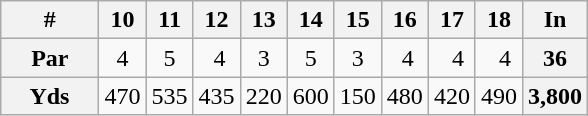<table class="wikitable" style="text-align: center;">
<tr>
<th>#</th>
<th>10</th>
<th>11</th>
<th>12</th>
<th>13</th>
<th>14</th>
<th>15</th>
<th>16</th>
<th>17</th>
<th>18</th>
<th>In</th>
</tr>
<tr>
<th>Par</th>
<td>4</td>
<td>5</td>
<td> 4</td>
<td>3</td>
<td>5</td>
<td>3</td>
<td> 4</td>
<td>  4</td>
<td>  4</td>
<th>36</th>
</tr>
<tr>
<th>    Yds    </th>
<td>470</td>
<td>535</td>
<td>435</td>
<td>220</td>
<td>600</td>
<td>150</td>
<td>480</td>
<td>420</td>
<td>490</td>
<th>3,800</th>
</tr>
</table>
